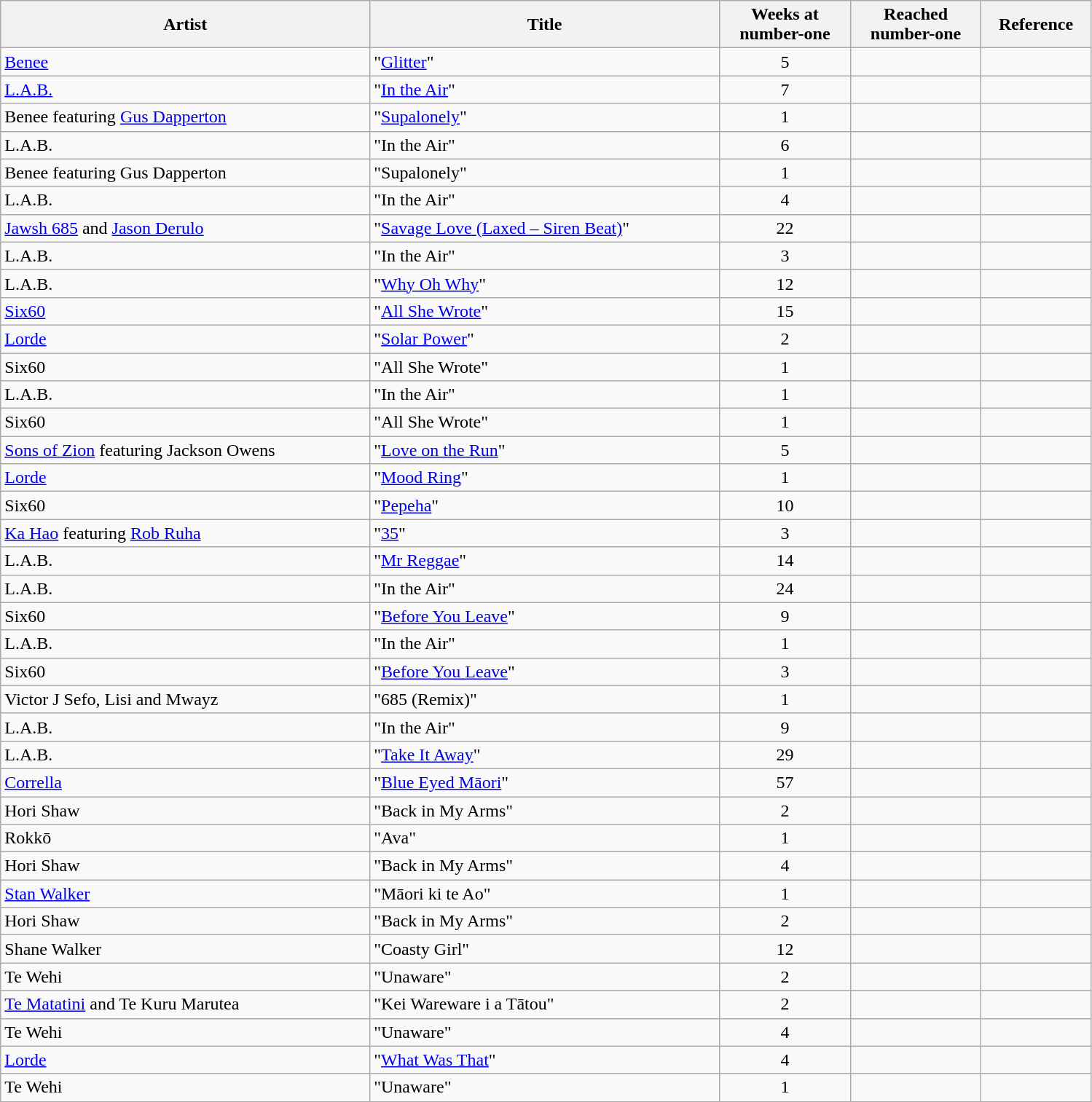<table class="wikitable " style="width:79%;">
<tr>
<th>Artist</th>
<th scope="col">Title</th>
<th scope="col">Weeks at<br>number-one<br></th>
<th scope="col">Reached<br>number-one</th>
<th scope="col" class="unsortable">Reference</th>
</tr>
<tr>
<td><a href='#'>Benee</a></td>
<td>"<a href='#'>Glitter</a>"</td>
<td align="center">5</td>
<td></td>
<td align="center"></td>
</tr>
<tr>
<td><a href='#'>L.A.B.</a></td>
<td>"<a href='#'>In the Air</a>"</td>
<td align="center">7</td>
<td></td>
<td align="center"></td>
</tr>
<tr>
<td>Benee featuring <a href='#'>Gus Dapperton</a></td>
<td>"<a href='#'>Supalonely</a>"</td>
<td align="center">1</td>
<td></td>
<td align="center"></td>
</tr>
<tr>
<td>L.A.B.</td>
<td>"In the Air"</td>
<td align="center">6</td>
<td></td>
<td align="center"></td>
</tr>
<tr>
<td>Benee featuring Gus Dapperton</td>
<td>"Supalonely"</td>
<td align="center">1</td>
<td></td>
<td align="center"></td>
</tr>
<tr>
<td>L.A.B.</td>
<td>"In the Air"</td>
<td align="center">4</td>
<td></td>
<td align="center"></td>
</tr>
<tr>
<td><a href='#'>Jawsh 685</a> and <a href='#'>Jason Derulo</a></td>
<td>"<a href='#'>Savage Love (Laxed – Siren Beat)</a>"</td>
<td align="center">22</td>
<td></td>
<td align="center"></td>
</tr>
<tr>
<td>L.A.B.</td>
<td>"In the Air"</td>
<td align="center">3</td>
<td></td>
<td align="center"></td>
</tr>
<tr>
<td>L.A.B.</td>
<td>"<a href='#'>Why Oh Why</a>"</td>
<td align="center">12</td>
<td></td>
<td align="center"></td>
</tr>
<tr>
<td><a href='#'>Six60</a></td>
<td>"<a href='#'>All She Wrote</a>"</td>
<td align="center">15</td>
<td></td>
<td align="center"></td>
</tr>
<tr>
<td><a href='#'>Lorde</a></td>
<td>"<a href='#'>Solar Power</a>"</td>
<td align="center">2</td>
<td></td>
<td align="center"></td>
</tr>
<tr>
<td>Six60</td>
<td>"All She Wrote"</td>
<td align="center">1</td>
<td></td>
<td align="center"></td>
</tr>
<tr>
<td>L.A.B.</td>
<td>"In the Air"</td>
<td align="center">1</td>
<td></td>
<td align="center"></td>
</tr>
<tr>
<td>Six60</td>
<td>"All She Wrote"</td>
<td align="center">1</td>
<td></td>
<td align="center"></td>
</tr>
<tr>
<td><a href='#'>Sons of Zion</a> featuring Jackson Owens</td>
<td>"<a href='#'>Love on the Run</a>"</td>
<td align="center">5</td>
<td></td>
<td align="center"></td>
</tr>
<tr>
<td><a href='#'>Lorde</a></td>
<td>"<a href='#'>Mood Ring</a>"</td>
<td align="center">1</td>
<td></td>
<td align="center"></td>
</tr>
<tr>
<td>Six60</td>
<td>"<a href='#'>Pepeha</a>"</td>
<td align="center">10</td>
<td></td>
<td align="center"></td>
</tr>
<tr>
<td><a href='#'>Ka Hao</a> featuring <a href='#'>Rob Ruha</a></td>
<td>"<a href='#'>35</a>"</td>
<td align="center">3</td>
<td></td>
<td align="center"></td>
</tr>
<tr>
<td>L.A.B.</td>
<td>"<a href='#'>Mr Reggae</a>"</td>
<td align="center">14</td>
<td></td>
<td align="center"></td>
</tr>
<tr>
<td>L.A.B.</td>
<td>"In the Air"</td>
<td align="center">24</td>
<td></td>
<td align="center"></td>
</tr>
<tr>
<td>Six60</td>
<td>"<a href='#'>Before You Leave</a>"</td>
<td align="center">9</td>
<td></td>
<td align="center"></td>
</tr>
<tr>
<td>L.A.B.</td>
<td>"In the Air"</td>
<td align="center">1</td>
<td></td>
<td align="center"></td>
</tr>
<tr>
<td>Six60</td>
<td>"<a href='#'>Before You Leave</a>"</td>
<td align="center">3</td>
<td></td>
<td align="center"></td>
</tr>
<tr>
<td>Victor J Sefo, Lisi and Mwayz</td>
<td>"685 (Remix)"</td>
<td align="center">1</td>
<td></td>
<td align="center"></td>
</tr>
<tr>
<td>L.A.B.</td>
<td>"In the Air"</td>
<td align="center">9</td>
<td></td>
<td align="center"></td>
</tr>
<tr>
<td>L.A.B.</td>
<td>"<a href='#'>Take It Away</a>"</td>
<td align="center">29</td>
<td></td>
<td align="center"></td>
</tr>
<tr>
<td><a href='#'>Corrella</a></td>
<td>"<a href='#'>Blue Eyed Māori</a>"</td>
<td align="center">57</td>
<td></td>
<td align="center"></td>
</tr>
<tr>
<td>Hori Shaw</td>
<td>"Back in My Arms"</td>
<td align="center">2</td>
<td></td>
<td align="center"></td>
</tr>
<tr>
<td>Rokkō</td>
<td>"Ava"</td>
<td align="center">1</td>
<td></td>
<td align="center"></td>
</tr>
<tr>
<td>Hori Shaw</td>
<td>"Back in My Arms"</td>
<td align="center">4</td>
<td></td>
<td align="center"></td>
</tr>
<tr>
<td><a href='#'>Stan Walker</a></td>
<td>"Māori ki te Ao"</td>
<td align="center">1</td>
<td></td>
<td align="center"></td>
</tr>
<tr>
<td>Hori Shaw</td>
<td>"Back in My Arms"</td>
<td align="center">2</td>
<td></td>
<td align="center"></td>
</tr>
<tr>
<td>Shane Walker</td>
<td>"Coasty Girl"</td>
<td align="center">12</td>
<td></td>
<td align="center"></td>
</tr>
<tr>
<td>Te Wehi</td>
<td>"Unaware"</td>
<td align="center">2</td>
<td></td>
<td align="center"></td>
</tr>
<tr>
<td><a href='#'>Te Matatini</a> and Te Kuru Marutea</td>
<td>"Kei Wareware i a Tātou"</td>
<td align="center">2</td>
<td></td>
<td align="center"></td>
</tr>
<tr>
<td>Te Wehi</td>
<td>"Unaware"</td>
<td align="center">4</td>
<td></td>
<td align="center"></td>
</tr>
<tr>
<td><a href='#'>Lorde</a></td>
<td>"<a href='#'>What Was That</a>"</td>
<td align="center">4</td>
<td></td>
<td align="center"></td>
</tr>
<tr>
<td>Te Wehi</td>
<td>"Unaware"</td>
<td align="center">1</td>
<td></td>
<td align="center"></td>
</tr>
</table>
